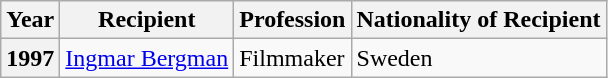<table class="wikitable" style="margin-bottom:4px">
<tr>
<th>Year</th>
<th>Recipient</th>
<th>Profession</th>
<th>Nationality of Recipient</th>
</tr>
<tr>
<th>1997</th>
<td><a href='#'>Ingmar Bergman</a></td>
<td>Filmmaker</td>
<td>Sweden</td>
</tr>
</table>
